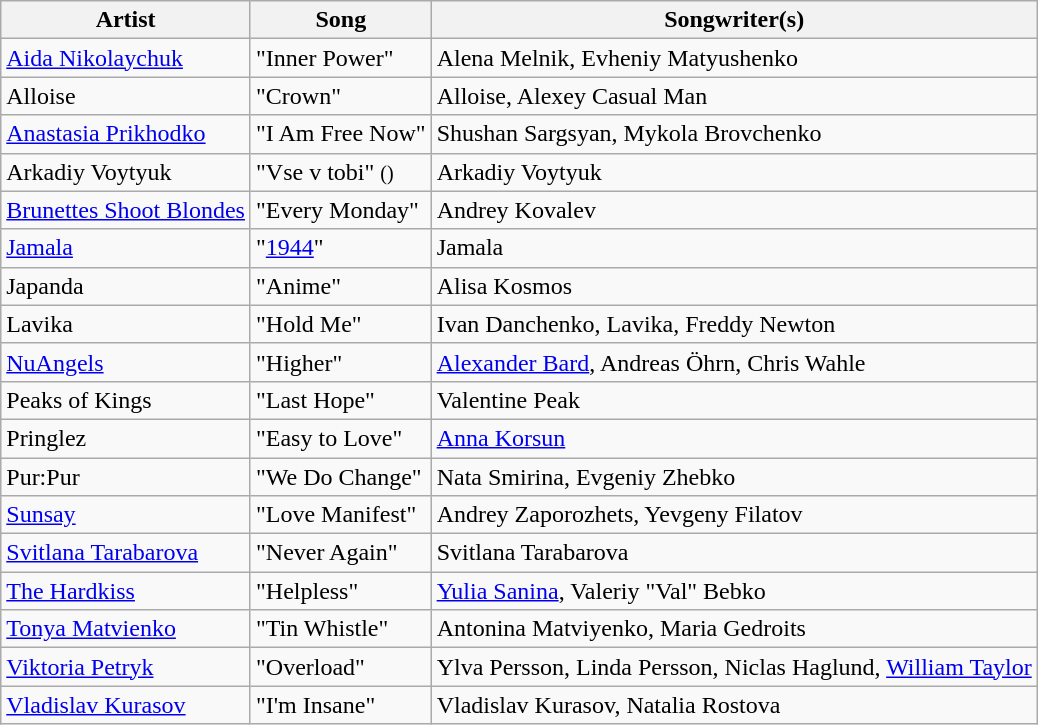<table class="sortable wikitable" style="margin: 1em auto 1em auto">
<tr>
<th>Artist</th>
<th>Song</th>
<th>Songwriter(s)</th>
</tr>
<tr>
<td><a href='#'>Aida Nikolaychuk</a></td>
<td>"Inner Power"</td>
<td>Alena Melnik, Evheniy Matyushenko</td>
</tr>
<tr>
<td>Alloise</td>
<td>"Crown"</td>
<td>Alloise, Alexey Casual Man</td>
</tr>
<tr>
<td><a href='#'>Anastasia Prikhodko</a></td>
<td>"I Am Free Now"</td>
<td>Shushan Sargsyan, Mykola Brovchenko</td>
</tr>
<tr>
<td>Arkadiy Voytyuk</td>
<td>"Vse v tobi" <small>()</small></td>
<td>Arkadiy Voytyuk</td>
</tr>
<tr>
<td><a href='#'>Brunettes Shoot Blondes</a></td>
<td>"Every Monday"</td>
<td>Andrey Kovalev</td>
</tr>
<tr>
<td><a href='#'>Jamala</a></td>
<td>"<a href='#'>1944</a>"</td>
<td>Jamala</td>
</tr>
<tr>
<td>Japanda</td>
<td>"Anime"</td>
<td>Alisa Kosmos</td>
</tr>
<tr>
<td>Lavika</td>
<td>"Hold Me"</td>
<td>Ivan Danchenko, Lavika, Freddy Newton</td>
</tr>
<tr>
<td><a href='#'>NuAngels</a></td>
<td>"Higher"</td>
<td><a href='#'>Alexander Bard</a>, Andreas Öhrn, Chris Wahle</td>
</tr>
<tr>
<td>Peaks of Kings</td>
<td>"Last Hope"</td>
<td>Valentine Peak</td>
</tr>
<tr>
<td>Pringlez</td>
<td>"Easy to Love"</td>
<td><a href='#'>Anna Korsun</a></td>
</tr>
<tr>
<td>Pur:Pur</td>
<td>"We Do Change"</td>
<td>Nata Smirina, Evgeniy Zhebko</td>
</tr>
<tr>
<td><a href='#'>Sunsay</a></td>
<td>"Love Manifest"</td>
<td>Andrey Zaporozhets, Yevgeny Filatov</td>
</tr>
<tr>
<td><a href='#'>Svitlana Tarabarova</a></td>
<td>"Never Again"</td>
<td>Svitlana Tarabarova</td>
</tr>
<tr>
<td><a href='#'>The Hardkiss</a></td>
<td>"Helpless"</td>
<td><a href='#'>Yulia Sanina</a>, Valeriy "Val" Bebko</td>
</tr>
<tr>
<td><a href='#'>Tonya Matvienko</a></td>
<td>"Tin Whistle"</td>
<td>Antonina Matviyenko, Maria Gedroits</td>
</tr>
<tr>
<td><a href='#'>Viktoria Petryk</a></td>
<td>"Overload"</td>
<td>Ylva Persson, Linda Persson, Niclas Haglund, <a href='#'>William Taylor</a></td>
</tr>
<tr>
<td><a href='#'>Vladislav Kurasov</a></td>
<td>"I'm Insane"</td>
<td>Vladislav Kurasov, Natalia Rostova</td>
</tr>
</table>
